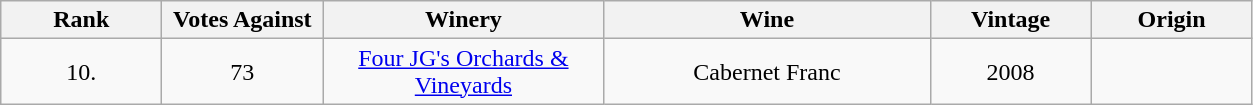<table class="wikitable sortable" style="text-align:center">
<tr>
<th width=100>Rank</th>
<th width=100>Votes Against</th>
<th width=180>Winery</th>
<th width=210>Wine</th>
<th width=100>Vintage</th>
<th width=100>Origin</th>
</tr>
<tr>
<td>10.</td>
<td>73</td>
<td><a href='#'>Four JG's Orchards & Vineyards</a></td>
<td>Cabernet Franc</td>
<td>2008</td>
<td></td>
</tr>
</table>
